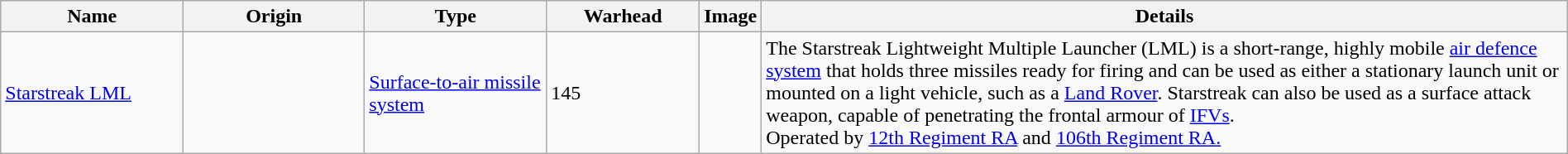<table class="wikitable" style="margin:auto; width:100%;">
<tr>
<th style="text-align: center; width:12%;">Name</th>
<th style="text-align: center; width:12%;">Origin</th>
<th style="text-align: center; width:12%;">Type</th>
<th style="text-align: center; width:10%;">Warhead</th>
<th style="text-align:center; width:0;">Image</th>
<th style="text-align: center; width:54%;">Details</th>
</tr>
<tr>
<td><a href='#'>Starstreak LML</a></td>
<td></td>
<td><a href='#'>Surface-to-air missile system</a></td>
<td>145</td>
<td></td>
<td>The Starstreak Lightweight Multiple Launcher (LML) is a short-range, highly mobile <a href='#'>air defence system</a> that holds three missiles ready for firing and can be used as either a stationary launch unit or mounted on a light vehicle, such as a <a href='#'>Land Rover</a>. Starstreak can also be used as a surface attack weapon, capable of penetrating the frontal armour of <a href='#'>IFVs</a>.<br>Operated by <a href='#'>12th Regiment RA</a> and <a href='#'>106th Regiment RA.</a></td>
</tr>
</table>
